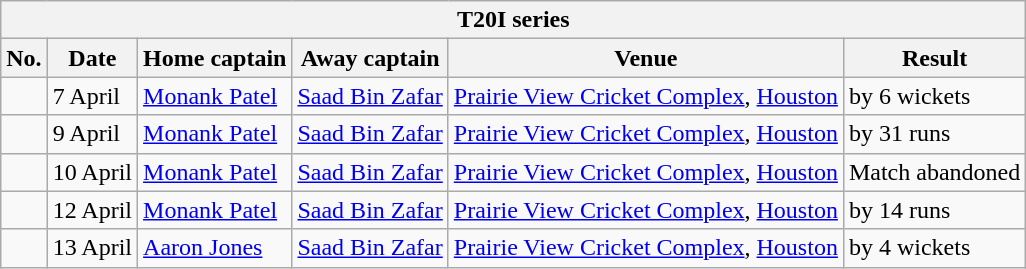<table class="wikitable">
<tr>
<th colspan="6">T20I series</th>
</tr>
<tr>
<th>No.</th>
<th>Date</th>
<th>Home captain</th>
<th>Away captain</th>
<th>Venue</th>
<th>Result</th>
</tr>
<tr>
<td></td>
<td>7 April</td>
<td><a href='#'>Monank Patel</a></td>
<td><a href='#'>Saad Bin Zafar</a></td>
<td><a href='#'>Prairie View Cricket Complex</a>, <a href='#'>Houston</a></td>
<td> by 6 wickets</td>
</tr>
<tr>
<td></td>
<td>9 April</td>
<td><a href='#'>Monank Patel</a></td>
<td><a href='#'>Saad Bin Zafar</a></td>
<td><a href='#'>Prairie View Cricket Complex</a>, <a href='#'>Houston</a></td>
<td> by 31 runs</td>
</tr>
<tr>
<td></td>
<td>10 April</td>
<td><a href='#'>Monank Patel</a></td>
<td><a href='#'>Saad Bin Zafar</a></td>
<td><a href='#'>Prairie View Cricket Complex</a>, <a href='#'>Houston</a></td>
<td>Match abandoned</td>
</tr>
<tr>
<td></td>
<td>12 April</td>
<td><a href='#'>Monank Patel</a></td>
<td><a href='#'>Saad Bin Zafar</a></td>
<td><a href='#'>Prairie View Cricket Complex</a>, <a href='#'>Houston</a></td>
<td> by 14 runs</td>
</tr>
<tr>
<td></td>
<td>13 April</td>
<td><a href='#'>Aaron Jones</a></td>
<td><a href='#'>Saad Bin Zafar</a></td>
<td><a href='#'>Prairie View Cricket Complex</a>, <a href='#'>Houston</a></td>
<td> by 4 wickets</td>
</tr>
</table>
